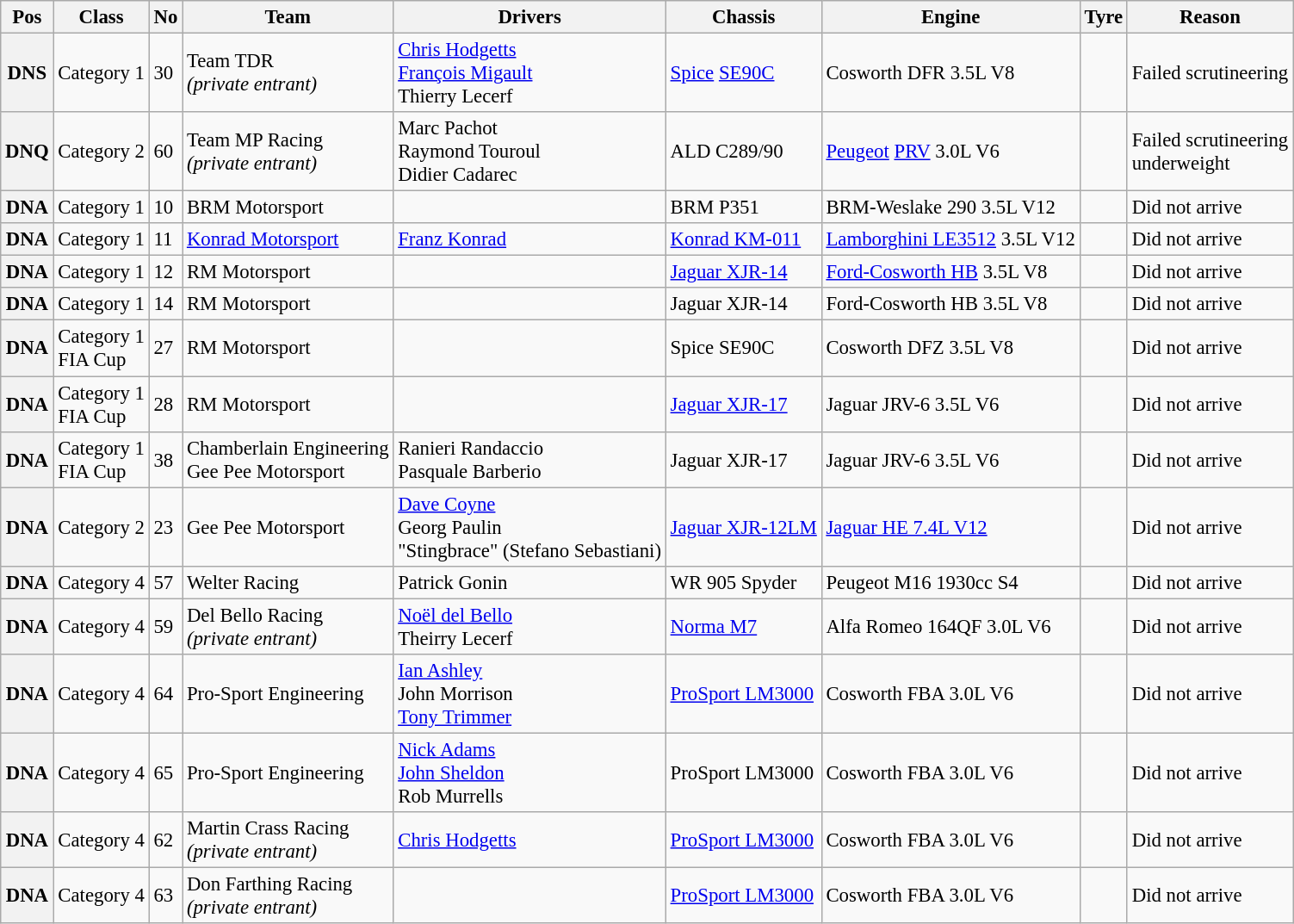<table class="wikitable" style="font-size: 95%;">
<tr>
<th>Pos</th>
<th>Class</th>
<th>No</th>
<th>Team</th>
<th>Drivers</th>
<th>Chassis</th>
<th>Engine</th>
<th>Tyre</th>
<th>Reason</th>
</tr>
<tr>
<th>DNS</th>
<td>Category 1</td>
<td>30</td>
<td> Team TDR<br><em>(private entrant)</em></td>
<td> <a href='#'>Chris Hodgetts</a><br> <a href='#'>François Migault</a><br> Thierry Lecerf</td>
<td><a href='#'>Spice</a> <a href='#'>SE90C</a></td>
<td>Cosworth DFR 3.5L V8</td>
<td></td>
<td>Failed scrutineering</td>
</tr>
<tr>
<th>DNQ</th>
<td>Category 2</td>
<td>60</td>
<td> Team MP Racing<br><em>(private entrant)</em></td>
<td> Marc Pachot<br> Raymond Touroul<br> Didier Cadarec</td>
<td>ALD C289/90</td>
<td><a href='#'>Peugeot</a> <a href='#'>PRV</a> 3.0L V6</td>
<td></td>
<td>Failed scrutineering<br> underweight</td>
</tr>
<tr>
<th>DNA</th>
<td>Category 1</td>
<td>10</td>
<td> BRM Motorsport</td>
<td></td>
<td>BRM P351</td>
<td>BRM-Weslake 290 3.5L V12</td>
<td></td>
<td>Did not arrive</td>
</tr>
<tr>
<th>DNA</th>
<td>Category 1</td>
<td>11</td>
<td> <a href='#'>Konrad Motorsport</a></td>
<td> <a href='#'>Franz Konrad</a></td>
<td><a href='#'>Konrad KM-011</a></td>
<td><a href='#'>Lamborghini LE3512</a> 3.5L V12</td>
<td></td>
<td>Did not arrive</td>
</tr>
<tr>
<th>DNA</th>
<td>Category 1</td>
<td>12</td>
<td> RM Motorsport</td>
<td></td>
<td><a href='#'>Jaguar XJR-14</a></td>
<td><a href='#'>Ford-Cosworth HB</a> 3.5L V8</td>
<td></td>
<td>Did not arrive</td>
</tr>
<tr>
<th>DNA</th>
<td>Category 1</td>
<td>14</td>
<td> RM Motorsport</td>
<td></td>
<td>Jaguar XJR-14</td>
<td>Ford-Cosworth HB 3.5L V8</td>
<td></td>
<td>Did not arrive</td>
</tr>
<tr>
<th>DNA</th>
<td>Category 1<br>FIA Cup</td>
<td>27</td>
<td> RM Motorsport</td>
<td></td>
<td>Spice SE90C</td>
<td>Cosworth DFZ 3.5L V8</td>
<td></td>
<td>Did not arrive</td>
</tr>
<tr>
<th>DNA</th>
<td>Category 1<br>FIA Cup</td>
<td>28</td>
<td> RM Motorsport</td>
<td></td>
<td><a href='#'>Jaguar XJR-17</a></td>
<td>Jaguar JRV-6 3.5L V6</td>
<td></td>
<td>Did not arrive</td>
</tr>
<tr>
<th>DNA</th>
<td>Category 1<br>FIA Cup</td>
<td>38</td>
<td> Chamberlain Engineering <br> Gee Pee Motorsport</td>
<td> Ranieri Randaccio<br> Pasquale Barberio</td>
<td>Jaguar XJR-17</td>
<td>Jaguar JRV-6 3.5L V6</td>
<td></td>
<td>Did not arrive</td>
</tr>
<tr>
<th>DNA</th>
<td>Category 2</td>
<td>23</td>
<td> Gee Pee Motorsport</td>
<td> <a href='#'>Dave Coyne</a><br> Georg Paulin<br> "Stingbrace" (Stefano Sebastiani)</td>
<td><a href='#'>Jaguar XJR-12LM</a></td>
<td><a href='#'>Jaguar HE 7.4L V12</a></td>
<td></td>
<td>Did not arrive</td>
</tr>
<tr>
<th>DNA</th>
<td>Category 4</td>
<td>57</td>
<td> Welter Racing</td>
<td> Patrick Gonin</td>
<td>WR 905 Spyder</td>
<td>Peugeot M16 1930cc S4</td>
<td></td>
<td>Did not arrive</td>
</tr>
<tr>
<th>DNA</th>
<td>Category 4</td>
<td>59</td>
<td> Del Bello Racing<br><em>(private entrant)</em></td>
<td> <a href='#'>Noël del Bello</a> <br> Theirry Lecerf</td>
<td><a href='#'>Norma M7</a></td>
<td>Alfa Romeo 164QF 3.0L V6</td>
<td></td>
<td>Did not arrive</td>
</tr>
<tr>
<th>DNA</th>
<td>Category 4</td>
<td>64</td>
<td> Pro-Sport Engineering</td>
<td> <a href='#'>Ian Ashley</a> <br> John Morrison<br> <a href='#'>Tony Trimmer</a></td>
<td><a href='#'>ProSport LM3000</a></td>
<td>Cosworth FBA 3.0L V6</td>
<td></td>
<td>Did not arrive</td>
</tr>
<tr>
<th>DNA</th>
<td>Category 4</td>
<td>65</td>
<td> Pro-Sport Engineering</td>
<td> <a href='#'>Nick Adams</a> <br> <a href='#'>John Sheldon</a><br> Rob Murrells</td>
<td>ProSport LM3000</td>
<td>Cosworth FBA 3.0L V6</td>
<td></td>
<td>Did not arrive</td>
</tr>
<tr>
<th>DNA</th>
<td>Category 4</td>
<td>62</td>
<td> Martin Crass Racing<br><em>(private entrant)</em></td>
<td> <a href='#'>Chris Hodgetts</a></td>
<td><a href='#'>ProSport LM3000</a></td>
<td>Cosworth FBA 3.0L V6</td>
<td></td>
<td>Did not arrive</td>
</tr>
<tr>
<th>DNA</th>
<td>Category 4</td>
<td>63</td>
<td> Don Farthing Racing<br><em>(private entrant)</em></td>
<td></td>
<td><a href='#'>ProSport LM3000</a></td>
<td>Cosworth FBA 3.0L V6</td>
<td></td>
<td>Did not arrive</td>
</tr>
</table>
